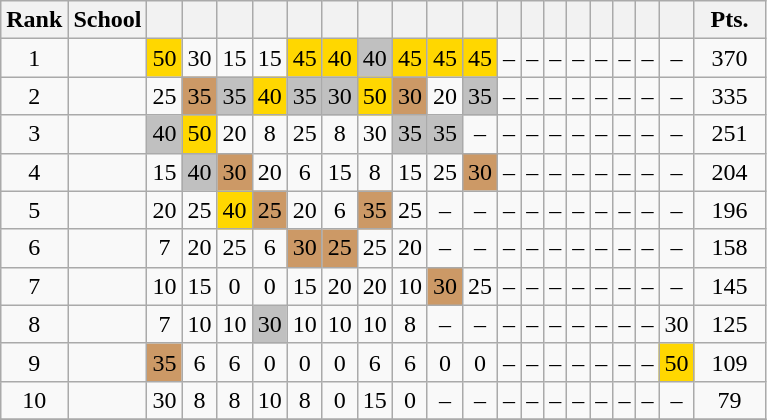<table class=wikitable style="text-align:center;">
<tr>
<th>Rank</th>
<th>School</th>
<th></th>
<th></th>
<th></th>
<th></th>
<th></th>
<th></th>
<th></th>
<th></th>
<th></th>
<th></th>
<th></th>
<th></th>
<th></th>
<th></th>
<th></th>
<th></th>
<th></th>
<th></th>
<th width=40px>Pts.</th>
</tr>
<tr>
<td>1</td>
<td align=left></td>
<td bgcolor=gold>50</td>
<td>30</td>
<td>15</td>
<td>15</td>
<td bgcolor=gold>45</td>
<td bgcolor=gold>40</td>
<td bgcolor=silver>40</td>
<td bgcolor=gold>45</td>
<td bgcolor=gold>45</td>
<td bgcolor=gold>45</td>
<td>–</td>
<td>–</td>
<td>–</td>
<td>–</td>
<td>–</td>
<td>–</td>
<td>–</td>
<td>–</td>
<td>370</td>
</tr>
<tr>
<td>2</td>
<td align=left></td>
<td>25</td>
<td bgcolor=#cc9966>35</td>
<td bgcolor=silver>35</td>
<td bgcolor=gold>40</td>
<td bgcolor=silver>35</td>
<td bgcolor=silver>30</td>
<td bgcolor=gold>50</td>
<td bgcolor=#cc9966>30</td>
<td>20</td>
<td bgcolor=silver>35</td>
<td>–</td>
<td>–</td>
<td>–</td>
<td>–</td>
<td>–</td>
<td>–</td>
<td>–</td>
<td>–</td>
<td>335</td>
</tr>
<tr>
<td>3</td>
<td align=left></td>
<td bgcolor=silver>40</td>
<td bgcolor=gold>50</td>
<td>20</td>
<td>8</td>
<td>25</td>
<td>8</td>
<td>30</td>
<td bgcolor=silver>35</td>
<td bgcolor=silver>35</td>
<td>–</td>
<td>–</td>
<td>–</td>
<td>–</td>
<td>–</td>
<td>–</td>
<td>–</td>
<td>–</td>
<td>–</td>
<td>251</td>
</tr>
<tr>
<td>4</td>
<td align=left></td>
<td>15</td>
<td bgcolor=silver>40</td>
<td bgcolor=#cc9966>30</td>
<td>20</td>
<td>6</td>
<td>15</td>
<td>8</td>
<td>15</td>
<td>25</td>
<td bgcolor=#cc9966>30</td>
<td>–</td>
<td>–</td>
<td>–</td>
<td>–</td>
<td>–</td>
<td>–</td>
<td>–</td>
<td>–</td>
<td>204</td>
</tr>
<tr>
<td>5</td>
<td align=left></td>
<td>20</td>
<td>25</td>
<td bgcolor=gold>40</td>
<td bgcolor=#cc9966>25</td>
<td>20</td>
<td>6</td>
<td bgcolor=#cc9966>35</td>
<td>25</td>
<td>–</td>
<td>–</td>
<td>–</td>
<td>–</td>
<td>–</td>
<td>–</td>
<td>–</td>
<td>–</td>
<td>–</td>
<td>–</td>
<td>196</td>
</tr>
<tr>
<td>6</td>
<td align=left></td>
<td>7</td>
<td>20</td>
<td>25</td>
<td>6</td>
<td bgcolor=#cc9966>30</td>
<td bgcolor=#cc9966>25</td>
<td>25</td>
<td>20</td>
<td>–</td>
<td>–</td>
<td>–</td>
<td>–</td>
<td>–</td>
<td>–</td>
<td>–</td>
<td>–</td>
<td>–</td>
<td>–</td>
<td>158</td>
</tr>
<tr>
<td>7</td>
<td align=left></td>
<td>10</td>
<td>15</td>
<td>0</td>
<td>0</td>
<td>15</td>
<td>20</td>
<td>20</td>
<td>10</td>
<td bgcolor=#cc9966>30</td>
<td>25</td>
<td>–</td>
<td>–</td>
<td>–</td>
<td>–</td>
<td>–</td>
<td>–</td>
<td>–</td>
<td>–</td>
<td>145</td>
</tr>
<tr>
<td>8</td>
<td align=left></td>
<td>7</td>
<td>10</td>
<td>10</td>
<td bgcolor=silver>30</td>
<td>10</td>
<td>10</td>
<td>10</td>
<td>8</td>
<td>–</td>
<td>–</td>
<td>–</td>
<td>–</td>
<td>–</td>
<td>–</td>
<td>–</td>
<td>–</td>
<td>–</td>
<td>30</td>
<td>125</td>
</tr>
<tr>
<td>9</td>
<td align=left></td>
<td bgcolor=#cc9966>35</td>
<td>6</td>
<td>6</td>
<td>0</td>
<td>0</td>
<td>0</td>
<td>6</td>
<td>6</td>
<td>0</td>
<td>0</td>
<td>–</td>
<td>–</td>
<td>–</td>
<td>–</td>
<td>–</td>
<td>–</td>
<td>–</td>
<td bgcolor=gold>50</td>
<td>109</td>
</tr>
<tr>
<td>10</td>
<td align=left></td>
<td>30</td>
<td>8</td>
<td>8</td>
<td>10</td>
<td>8</td>
<td>0</td>
<td>15</td>
<td>0</td>
<td>–</td>
<td>–</td>
<td>–</td>
<td>–</td>
<td>–</td>
<td>–</td>
<td>–</td>
<td>–</td>
<td>–</td>
<td>–</td>
<td>79</td>
</tr>
<tr>
</tr>
</table>
